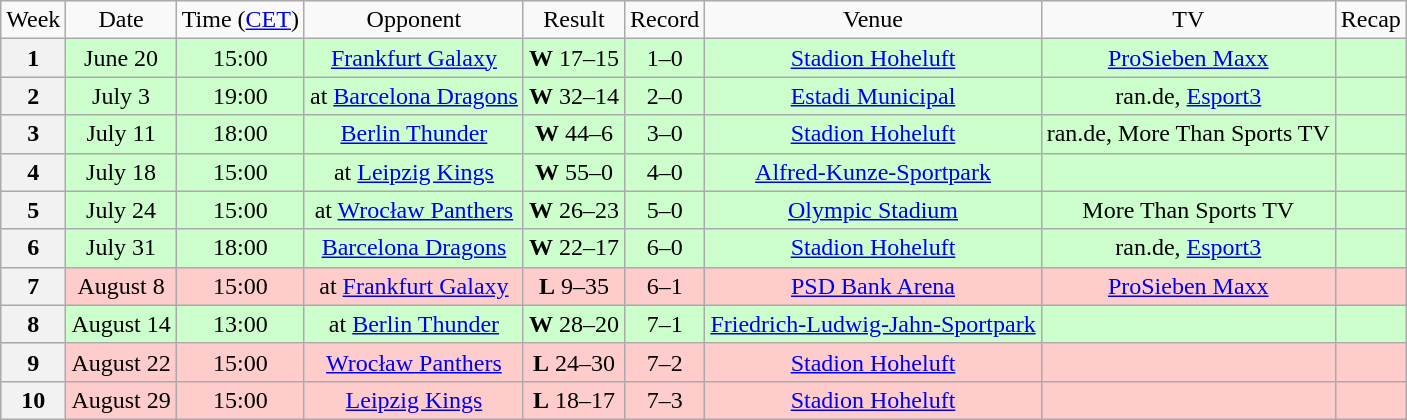<table class="wikitable" style="text-align:center">
<tr>
<td>Week</td>
<td>Date</td>
<td>Time (<a href='#'>CET</a>)</td>
<td>Opponent</td>
<td>Result</td>
<td>Record</td>
<td>Venue</td>
<td>TV</td>
<td>Recap</td>
</tr>
<tr style="background:#cfc">
<th>1</th>
<td>June 20</td>
<td>15:00</td>
<td><a href='#'>Frankfurt Galaxy</a></td>
<td><strong>W</strong> 17–15</td>
<td>1–0</td>
<td><a href='#'>Stadion Hoheluft</a></td>
<td><a href='#'>ProSieben Maxx</a></td>
<td></td>
</tr>
<tr style="background:#cfc">
<th>2</th>
<td>July 3</td>
<td>19:00</td>
<td>at <a href='#'>Barcelona Dragons</a></td>
<td><strong>W</strong> 32–14</td>
<td>2–0</td>
<td><a href='#'>Estadi Municipal</a></td>
<td>ran.de, <a href='#'>Esport3</a></td>
<td></td>
</tr>
<tr style="background:#cfc">
<th>3</th>
<td>July 11</td>
<td>18:00</td>
<td><a href='#'>Berlin Thunder</a></td>
<td><strong>W</strong> 44–6</td>
<td>3–0</td>
<td><a href='#'>Stadion Hoheluft</a></td>
<td>ran.de, More Than Sports TV</td>
<td></td>
</tr>
<tr style="background:#cfc">
<th>4</th>
<td>July 18</td>
<td>15:00</td>
<td>at <a href='#'>Leipzig Kings</a></td>
<td><strong>W</strong> 55–0</td>
<td>4–0</td>
<td><a href='#'>Alfred-Kunze-Sportpark</a></td>
<td></td>
<td></td>
</tr>
<tr style="background:#cfc">
<th>5</th>
<td>July 24</td>
<td>15:00</td>
<td>at <a href='#'>Wrocław Panthers</a></td>
<td><strong>W</strong> 26–23</td>
<td>5–0</td>
<td><a href='#'>Olympic Stadium</a></td>
<td>More Than Sports TV</td>
<td></td>
</tr>
<tr style="background:#cfc">
<th>6</th>
<td>July 31</td>
<td>18:00</td>
<td><a href='#'>Barcelona Dragons</a></td>
<td><strong>W</strong> 22–17</td>
<td>6–0</td>
<td><a href='#'>Stadion Hoheluft</a></td>
<td>ran.de, <a href='#'>Esport3</a></td>
<td></td>
</tr>
<tr style="background:#fcc">
<th>7</th>
<td>August 8</td>
<td>15:00</td>
<td>at <a href='#'>Frankfurt Galaxy</a></td>
<td><strong>L</strong> 9–35</td>
<td>6–1</td>
<td><a href='#'>PSD Bank Arena</a></td>
<td><a href='#'>ProSieben Maxx</a></td>
<td></td>
</tr>
<tr style="background:#cfc">
<th>8</th>
<td>August 14</td>
<td>13:00</td>
<td>at <a href='#'>Berlin Thunder</a></td>
<td><strong>W</strong> 28–20</td>
<td>7–1</td>
<td><a href='#'>Friedrich-Ludwig-Jahn-Sportpark</a></td>
<td></td>
<td></td>
</tr>
<tr style="background:#fcc">
<th>9</th>
<td>August 22</td>
<td>15:00</td>
<td><a href='#'>Wrocław Panthers</a></td>
<td><strong>L</strong> 24–30</td>
<td>7–2</td>
<td><a href='#'>Stadion Hoheluft</a></td>
<td></td>
<td></td>
</tr>
<tr style="background:#fcc">
<th>10</th>
<td>August 29</td>
<td>15:00</td>
<td><a href='#'>Leipzig Kings</a></td>
<td><strong>L</strong> 18–17</td>
<td>7–3</td>
<td><a href='#'>Stadion Hoheluft</a></td>
<td></td>
<td></td>
</tr>
</table>
